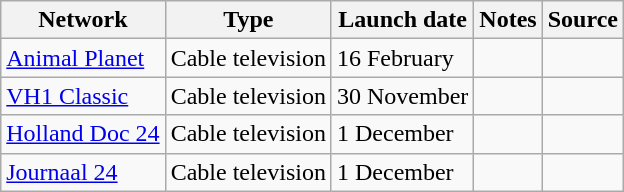<table class="wikitable sortable">
<tr>
<th>Network</th>
<th>Type</th>
<th>Launch date</th>
<th>Notes</th>
<th>Source</th>
</tr>
<tr>
<td><a href='#'>Animal Planet</a></td>
<td>Cable television</td>
<td>16 February</td>
<td></td>
<td></td>
</tr>
<tr>
<td><a href='#'>VH1 Classic</a></td>
<td>Cable television</td>
<td>30 November</td>
<td></td>
<td></td>
</tr>
<tr>
<td><a href='#'>Holland Doc 24</a></td>
<td>Cable television</td>
<td>1 December</td>
<td></td>
<td></td>
</tr>
<tr>
<td><a href='#'>Journaal 24</a></td>
<td>Cable television</td>
<td>1 December</td>
<td></td>
<td></td>
</tr>
</table>
